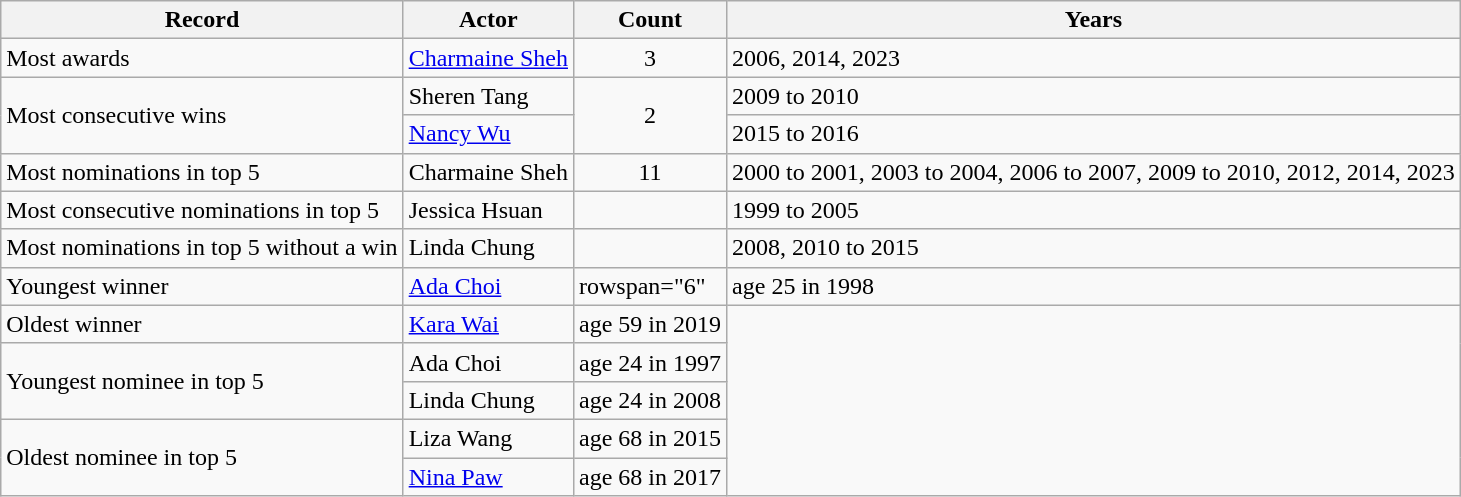<table class="wikitable plainrowheaders sortable">
<tr>
<th scope="col" class="unsortable">Record</th>
<th scope="col" class="unsortable">Actor</th>
<th scope="col" class="unsortable">Count</th>
<th scope="col" class="unsortable">Years</th>
</tr>
<tr>
<td>Most awards</td>
<td><a href='#'>Charmaine Sheh</a></td>
<td style="text-align:center;">3</td>
<td>2006, 2014, 2023</td>
</tr>
<tr>
<td rowspan="2">Most consecutive wins</td>
<td>Sheren Tang</td>
<td rowspan="2" style="text-align:center;">2</td>
<td>2009 to 2010</td>
</tr>
<tr>
<td><a href='#'>Nancy Wu</a></td>
<td>2015 to 2016</td>
</tr>
<tr>
<td>Most nominations in top 5</td>
<td>Charmaine Sheh</td>
<td style="text-align:center;">11</td>
<td>2000 to 2001, 2003 to 2004, 2006 to 2007, 2009 to 2010, 2012, 2014, 2023</td>
</tr>
<tr>
<td>Most consecutive nominations in top 5</td>
<td>Jessica Hsuan</td>
<td></td>
<td>1999 to 2005</td>
</tr>
<tr>
<td>Most nominations in top 5 without a win</td>
<td>Linda Chung</td>
<td></td>
<td>2008, 2010 to 2015</td>
</tr>
<tr>
<td>Youngest winner</td>
<td><a href='#'>Ada Choi</a></td>
<td>rowspan="6" </td>
<td>age 25 in 1998</td>
</tr>
<tr>
<td>Oldest winner</td>
<td><a href='#'>Kara Wai</a></td>
<td>age 59 in 2019</td>
</tr>
<tr>
<td rowspan="2">Youngest nominee in top 5</td>
<td>Ada Choi</td>
<td>age 24 in 1997</td>
</tr>
<tr>
<td>Linda Chung</td>
<td>age 24 in 2008</td>
</tr>
<tr>
<td rowspan="2">Oldest nominee in top 5</td>
<td>Liza Wang</td>
<td>age 68 in 2015</td>
</tr>
<tr>
<td><a href='#'>Nina Paw</a></td>
<td>age 68 in 2017</td>
</tr>
</table>
